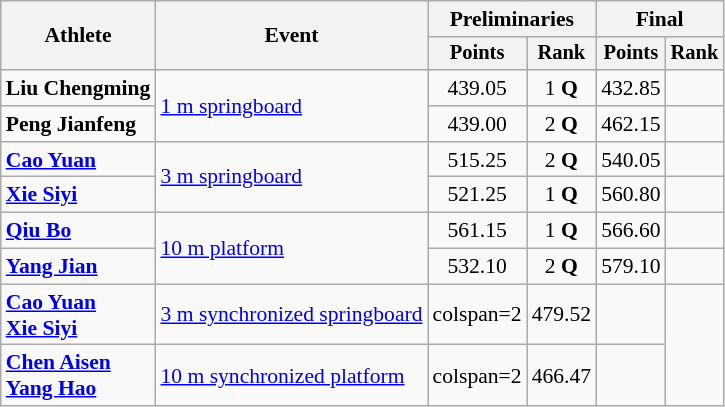<table class=wikitable style=font-size:90%;text-align:center>
<tr>
<th rowspan="2">Athlete</th>
<th rowspan="2">Event</th>
<th colspan="2">Preliminaries</th>
<th colspan="2">Final</th>
</tr>
<tr style="font-size:95%">
<th>Points</th>
<th>Rank</th>
<th>Points</th>
<th>Rank</th>
</tr>
<tr>
<td align=left><strong>Liu Chengming</strong></td>
<td align=left rowspan=2><a href='#'>1 m springboard</a></td>
<td>439.05</td>
<td>1 <strong>Q</strong></td>
<td>432.85</td>
<td></td>
</tr>
<tr>
<td align=left><strong>Peng Jianfeng</strong></td>
<td>439.00</td>
<td>2 <strong>Q</strong></td>
<td>462.15</td>
<td></td>
</tr>
<tr>
<td align=left><strong><a href='#'>Cao Yuan</a></strong></td>
<td align=left rowspan=2><a href='#'>3 m springboard</a></td>
<td>515.25</td>
<td>2 <strong>Q</strong></td>
<td>540.05</td>
<td></td>
</tr>
<tr>
<td align=left><strong><a href='#'>Xie Siyi</a></strong></td>
<td>521.25</td>
<td>1 <strong>Q</strong></td>
<td>560.80</td>
<td></td>
</tr>
<tr>
<td align=left><strong><a href='#'>Qiu Bo</a></strong></td>
<td align=left rowspan=2><a href='#'>10 m platform</a></td>
<td>561.15</td>
<td>1 <strong>Q</strong></td>
<td>566.60</td>
<td></td>
</tr>
<tr>
<td align=left><strong><a href='#'>Yang Jian</a></strong></td>
<td>532.10</td>
<td>2 <strong>Q</strong></td>
<td>579.10</td>
<td></td>
</tr>
<tr>
<td align=left><strong><a href='#'>Cao Yuan</a><br><a href='#'>Xie Siyi</a></strong></td>
<td align=left><a href='#'>3 m synchronized springboard</a></td>
<td>colspan=2 </td>
<td>479.52</td>
<td></td>
</tr>
<tr>
<td align=left><strong><a href='#'>Chen Aisen</a><br><a href='#'>Yang Hao</a></strong></td>
<td align=left><a href='#'>10 m synchronized platform</a></td>
<td>colspan=2 </td>
<td>466.47</td>
<td></td>
</tr>
</table>
